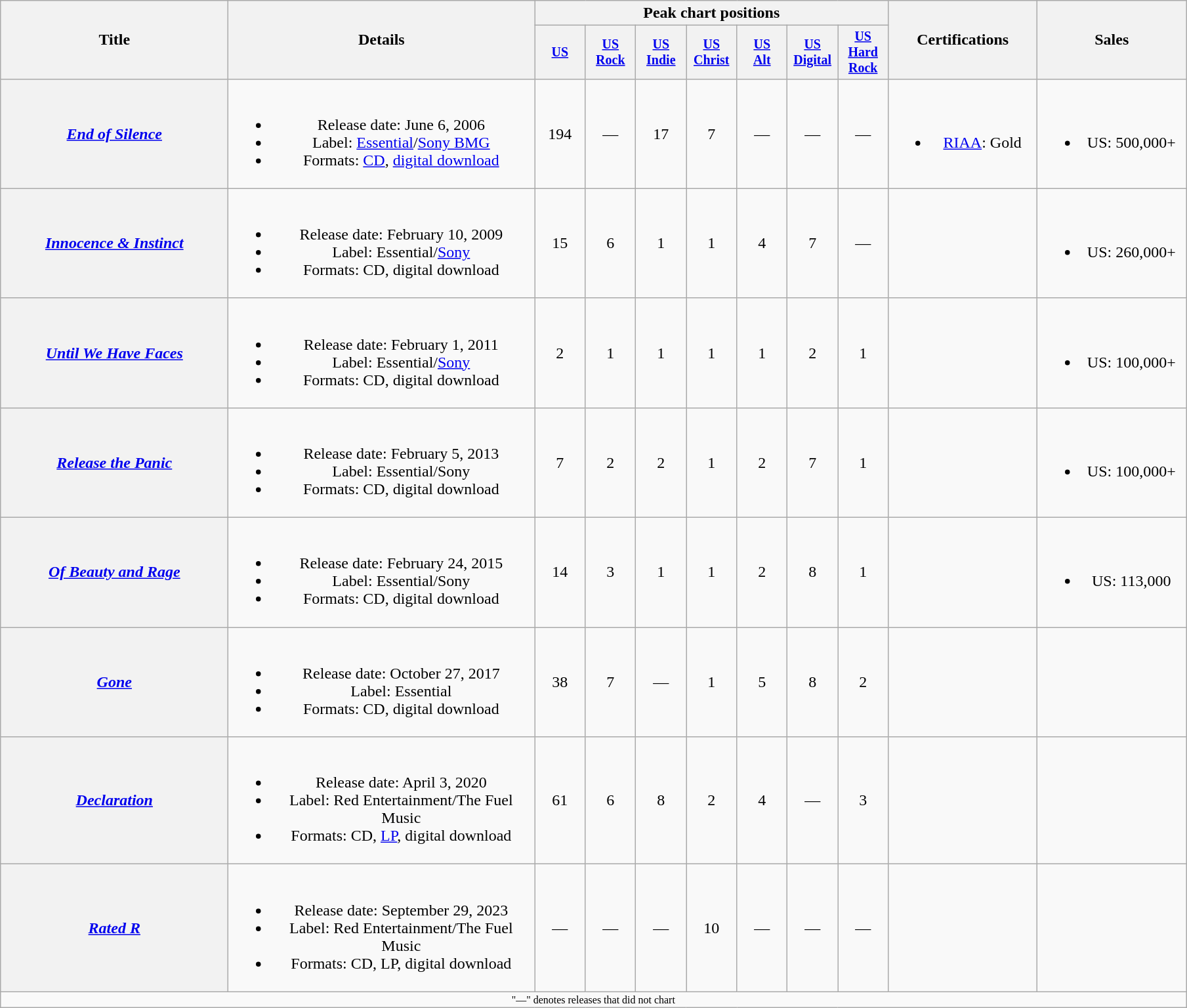<table class="wikitable plainrowheaders" style="text-align:center;">
<tr>
<th rowspan="2" style="width:14em;">Title</th>
<th rowspan="2" style="width:19em;">Details</th>
<th colspan="7">Peak chart positions</th>
<th rowspan="2" style="width:9em;">Certifications</th>
<th rowspan="2" style="width:9em;">Sales</th>
</tr>
<tr style=font-size:smaller;>
<th style="width:45px;"><a href='#'>US</a><br></th>
<th style="width:45px;"><a href='#'>US<br>Rock</a><br></th>
<th style="width:45px;"><a href='#'>US<br>Indie</a><br></th>
<th style="width:45px;"><a href='#'>US<br>Christ</a><br></th>
<th style="width:45px;"><a href='#'>US<br>Alt</a><br></th>
<th style="width:45px;"><a href='#'>US<br>Digital</a><br></th>
<th style="width:45px;"><a href='#'>US<br>Hard Rock</a><br></th>
</tr>
<tr>
<th scope="row"><em><a href='#'>End of Silence</a></em></th>
<td><br><ul><li>Release date: June 6, 2006</li><li>Label: <a href='#'>Essential</a>/<a href='#'>Sony BMG</a></li><li>Formats: <a href='#'>CD</a>, <a href='#'>digital download</a></li></ul></td>
<td>194</td>
<td>—</td>
<td>17</td>
<td>7</td>
<td>—</td>
<td>—</td>
<td>—</td>
<td><br><ul><li><a href='#'>RIAA</a>: Gold</li></ul></td>
<td><br><ul><li>US: 500,000+</li></ul></td>
</tr>
<tr>
<th scope="row"><em><a href='#'>Innocence & Instinct</a></em></th>
<td><br><ul><li>Release date: February 10, 2009</li><li>Label: Essential/<a href='#'>Sony</a></li><li>Formats: CD, digital download</li></ul></td>
<td>15</td>
<td>6</td>
<td>1</td>
<td>1</td>
<td>4</td>
<td>7</td>
<td>—</td>
<td></td>
<td><br><ul><li>US: 260,000+</li></ul></td>
</tr>
<tr>
<th scope="row"><em><a href='#'>Until We Have Faces</a></em></th>
<td><br><ul><li>Release date: February 1, 2011</li><li>Label: Essential/<a href='#'>Sony</a></li><li>Formats: CD, digital download</li></ul></td>
<td>2</td>
<td>1</td>
<td>1</td>
<td>1</td>
<td>1</td>
<td>2</td>
<td>1</td>
<td></td>
<td><br><ul><li>US: 100,000+</li></ul></td>
</tr>
<tr>
<th scope="row"><em><a href='#'>Release the Panic</a></em></th>
<td><br><ul><li>Release date: February 5, 2013</li><li>Label: Essential/Sony</li><li>Formats: CD, digital download</li></ul></td>
<td>7</td>
<td>2</td>
<td>2</td>
<td>1</td>
<td>2</td>
<td>7</td>
<td>1</td>
<td></td>
<td><br><ul><li>US: 100,000+</li></ul></td>
</tr>
<tr>
<th scope="row"><em><a href='#'>Of Beauty and Rage</a></em></th>
<td><br><ul><li>Release date: February 24, 2015</li><li>Label: Essential/Sony</li><li>Formats: CD, digital download</li></ul></td>
<td>14</td>
<td>3</td>
<td>1</td>
<td>1</td>
<td>2</td>
<td>8</td>
<td>1</td>
<td></td>
<td><br><ul><li>US: 113,000</li></ul></td>
</tr>
<tr>
<th scope="row"><em><a href='#'>Gone</a></em></th>
<td><br><ul><li>Release date: October 27, 2017</li><li>Label: Essential</li><li>Formats: CD, digital download</li></ul></td>
<td>38</td>
<td>7</td>
<td>—</td>
<td>1</td>
<td>5</td>
<td>8</td>
<td>2</td>
<td></td>
<td></td>
</tr>
<tr>
<th scope="row"><em><a href='#'>Declaration</a></em></th>
<td><br><ul><li>Release date: April 3, 2020</li><li>Label: Red Entertainment/The Fuel Music</li><li>Formats: CD, <a href='#'>LP</a>, digital download</li></ul></td>
<td>61</td>
<td>6</td>
<td>8</td>
<td>2</td>
<td>4</td>
<td>—</td>
<td>3</td>
<td></td>
<td></td>
</tr>
<tr>
<th scope="row"><em><a href='#'>Rated R</a></em></th>
<td><br><ul><li>Release date: September 29, 2023</li><li>Label: Red Entertainment/The Fuel Music</li><li>Formats: CD, LP, digital download</li></ul></td>
<td>—</td>
<td>—</td>
<td>—</td>
<td>10</td>
<td>—</td>
<td>—</td>
<td>—</td>
<td></td>
<td></td>
</tr>
<tr>
<td colspan="13" style="font-size:8pt">"—" denotes releases that did not chart</td>
</tr>
</table>
